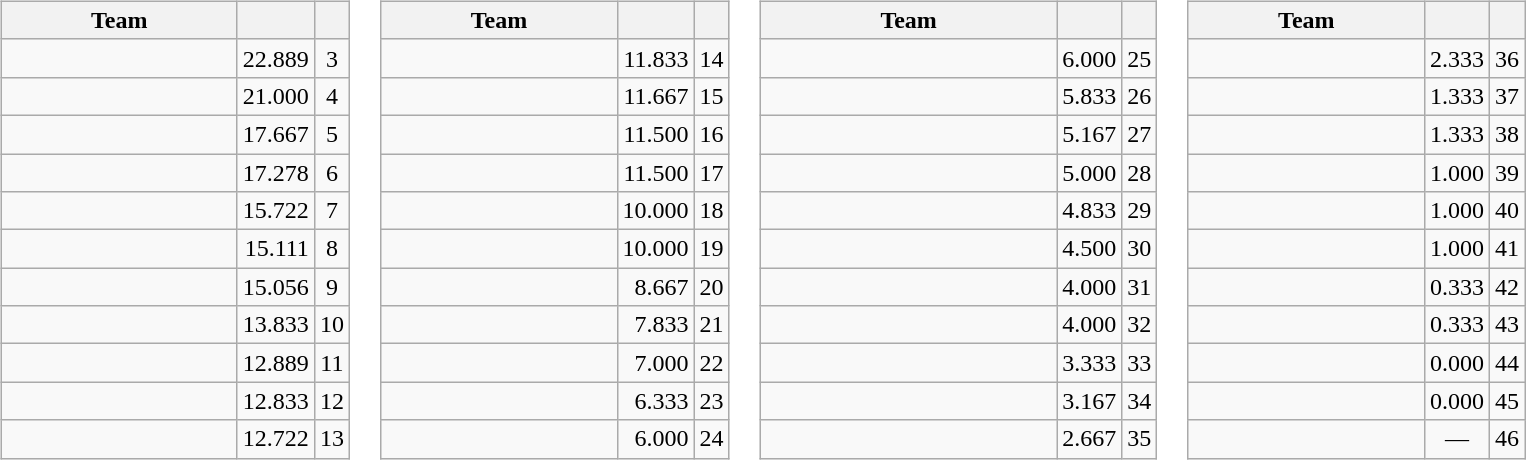<table>
<tr valign=top>
<td><br><table class="wikitable">
<tr>
<th width=150>Team</th>
<th></th>
<th></th>
</tr>
<tr>
<td></td>
<td align=right>22.889</td>
<td align=center>3</td>
</tr>
<tr>
<td></td>
<td align=right>21.000</td>
<td align=center>4</td>
</tr>
<tr>
<td></td>
<td align=right>17.667</td>
<td align=center>5</td>
</tr>
<tr>
<td></td>
<td align=right>17.278</td>
<td align=center>6</td>
</tr>
<tr>
<td></td>
<td align=right>15.722</td>
<td align=center>7</td>
</tr>
<tr>
<td></td>
<td align=right>15.111</td>
<td align=center>8</td>
</tr>
<tr>
<td></td>
<td align=right>15.056</td>
<td align=center>9</td>
</tr>
<tr>
<td></td>
<td align=right>13.833</td>
<td align=center>10</td>
</tr>
<tr>
<td></td>
<td align=right>12.889</td>
<td align=center>11</td>
</tr>
<tr>
<td></td>
<td align=right>12.833</td>
<td align=center>12</td>
</tr>
<tr>
<td></td>
<td align=right>12.722</td>
<td align=center>13</td>
</tr>
</table>
</td>
<td><br><table class="wikitable">
<tr>
<th width=150>Team</th>
<th></th>
<th></th>
</tr>
<tr>
<td></td>
<td align=right>11.833</td>
<td align=center>14</td>
</tr>
<tr>
<td></td>
<td align=right>11.667</td>
<td align=center>15</td>
</tr>
<tr>
<td></td>
<td align=right>11.500</td>
<td align=center>16</td>
</tr>
<tr>
<td></td>
<td align=right>11.500</td>
<td align=center>17</td>
</tr>
<tr>
<td></td>
<td align=right>10.000</td>
<td align=center>18</td>
</tr>
<tr>
<td></td>
<td align=right>10.000</td>
<td align=center>19</td>
</tr>
<tr>
<td></td>
<td align=right>8.667</td>
<td align=center>20</td>
</tr>
<tr>
<td></td>
<td align=right>7.833</td>
<td align=center>21</td>
</tr>
<tr>
<td></td>
<td align=right>7.000</td>
<td align=center>22</td>
</tr>
<tr>
<td></td>
<td align=right>6.333</td>
<td align=center>23</td>
</tr>
<tr>
<td></td>
<td align=right>6.000</td>
<td align=center>24</td>
</tr>
</table>
</td>
<td><br><table class="wikitable">
<tr>
<th width=190>Team</th>
<th></th>
<th></th>
</tr>
<tr>
<td></td>
<td align=right>6.000</td>
<td align=center>25</td>
</tr>
<tr>
<td></td>
<td align=right>5.833</td>
<td align=center>26</td>
</tr>
<tr>
<td></td>
<td align=right>5.167</td>
<td align=center>27</td>
</tr>
<tr>
<td></td>
<td align=right>5.000</td>
<td align=center>28</td>
</tr>
<tr>
<td></td>
<td align=right>4.833</td>
<td align=center>29</td>
</tr>
<tr>
<td></td>
<td align=right>4.500</td>
<td align=center>30</td>
</tr>
<tr>
<td></td>
<td align=right>4.000</td>
<td align=center>31</td>
</tr>
<tr>
<td></td>
<td align=right>4.000</td>
<td align=center>32</td>
</tr>
<tr>
<td></td>
<td align=right>3.333</td>
<td align=center>33</td>
</tr>
<tr>
<td></td>
<td align=right>3.167</td>
<td align=center>34</td>
</tr>
<tr>
<td></td>
<td align=right>2.667</td>
<td align=center>35</td>
</tr>
</table>
</td>
<td><br><table class="wikitable">
<tr>
<th width=150>Team</th>
<th></th>
<th></th>
</tr>
<tr>
<td></td>
<td align=right>2.333</td>
<td align=center>36</td>
</tr>
<tr>
<td></td>
<td align=right>1.333</td>
<td align=center>37</td>
</tr>
<tr>
<td></td>
<td align=right>1.333</td>
<td align=center>38</td>
</tr>
<tr>
<td></td>
<td align=right>1.000</td>
<td align=center>39</td>
</tr>
<tr>
<td></td>
<td align=right>1.000</td>
<td align=center>40</td>
</tr>
<tr>
<td></td>
<td align=right>1.000</td>
<td align=center>41</td>
</tr>
<tr>
<td></td>
<td align=right>0.333</td>
<td align=center>42</td>
</tr>
<tr>
<td></td>
<td align=right>0.333</td>
<td align=center>43</td>
</tr>
<tr>
<td></td>
<td align=right>0.000</td>
<td align=center>44</td>
</tr>
<tr>
<td></td>
<td align=right>0.000</td>
<td align=center>45</td>
</tr>
<tr>
<td></td>
<td align=center>—</td>
<td align=center>46</td>
</tr>
</table>
</td>
</tr>
</table>
